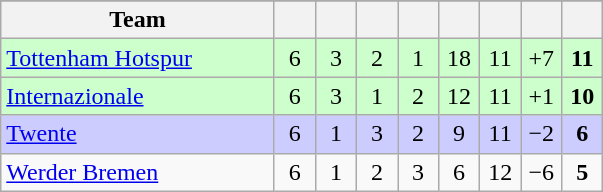<table class="wikitable" style="text-align:center">
<tr>
</tr>
<tr>
<th width="175">Team</th>
<th width="20"></th>
<th width="20"></th>
<th width="20"></th>
<th width="20"></th>
<th width="20"></th>
<th width="20"></th>
<th width="20"></th>
<th width="20"></th>
</tr>
<tr bgcolor="#ccffcc">
<td align=left> <a href='#'>Tottenham Hotspur</a></td>
<td>6</td>
<td>3</td>
<td>2</td>
<td>1</td>
<td>18</td>
<td>11</td>
<td>+7</td>
<td><strong>11</strong></td>
</tr>
<tr bgcolor="#ccffcc">
<td align=left> <a href='#'>Internazionale</a></td>
<td>6</td>
<td>3</td>
<td>1</td>
<td>2</td>
<td>12</td>
<td>11</td>
<td>+1</td>
<td><strong>10</strong></td>
</tr>
<tr bgcolor="#ccccff">
<td align=left> <a href='#'>Twente</a></td>
<td>6</td>
<td>1</td>
<td>3</td>
<td>2</td>
<td>9</td>
<td>11</td>
<td>−2</td>
<td><strong>6</strong></td>
</tr>
<tr>
<td align=left> <a href='#'>Werder Bremen</a></td>
<td>6</td>
<td>1</td>
<td>2</td>
<td>3</td>
<td>6</td>
<td>12</td>
<td>−6</td>
<td><strong>5</strong></td>
</tr>
</table>
